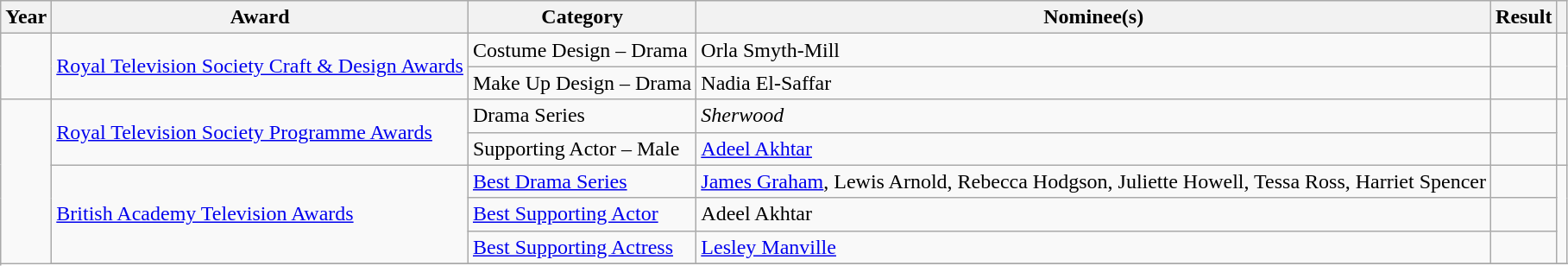<table class="wikitable sortable plainrowheaders">
<tr>
<th scope="col" class="unsortable">Year</th>
<th scope="col">Award</th>
<th scope="col">Category</th>
<th scope="col">Nominee(s)</th>
<th scope="col">Result</th>
<th scope="col" class="unsortable"></th>
</tr>
<tr>
<td rowspan="2"></td>
<td rowspan="2"><a href='#'>Royal Television Society Craft & Design Awards</a></td>
<td>Costume Design – Drama</td>
<td>Orla Smyth-Mill</td>
<td></td>
<td style="text-align:center" rowspan="2"></td>
</tr>
<tr>
<td>Make Up Design – Drama</td>
<td>Nadia El-Saffar</td>
<td></td>
</tr>
<tr>
<td rowspan="8"></td>
<td rowspan="2"><a href='#'>Royal Television Society Programme Awards</a></td>
<td>Drama Series</td>
<td><em>Sherwood</em></td>
<td></td>
<td style="text-align:center" rowspan="2"></td>
</tr>
<tr>
<td>Supporting Actor – Male</td>
<td><a href='#'>Adeel Akhtar</a></td>
<td></td>
</tr>
<tr>
<td rowspan="3"><a href='#'>British Academy Television Awards</a></td>
<td><a href='#'>Best Drama Series</a></td>
<td><a href='#'>James Graham</a>, Lewis Arnold, Rebecca Hodgson, Juliette Howell, Tessa Ross, Harriet Spencer</td>
<td></td>
<td style="text-align:center" rowspan="3"></td>
</tr>
<tr>
<td><a href='#'>Best Supporting Actor</a></td>
<td>Adeel Akhtar</td>
<td></td>
</tr>
<tr>
<td><a href='#'>Best Supporting Actress</a></td>
<td><a href='#'>Lesley Manville</a></td>
<td></td>
</tr>
<tr>
</tr>
</table>
